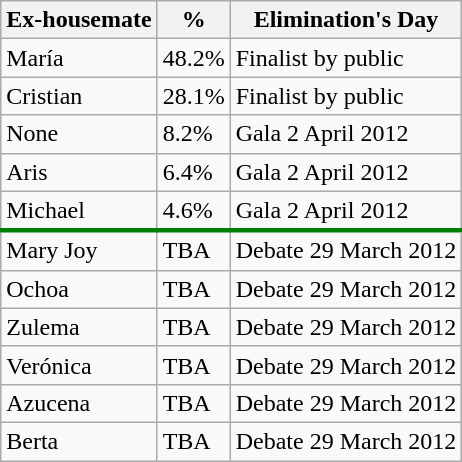<table class=wikitable>
<tr>
<th>Ex-housemate</th>
<th>%</th>
<th>Elimination's Day</th>
</tr>
<tr>
<td>María</td>
<td>48.2%</td>
<td>Finalist by public</td>
</tr>
<tr>
<td>Cristian</td>
<td>28.1%</td>
<td>Finalist by public</td>
</tr>
<tr>
<td>None</td>
<td>8.2%</td>
<td>Gala 2 April 2012</td>
</tr>
<tr>
<td>Aris</td>
<td>6.4%</td>
<td>Gala 2 April 2012</td>
</tr>
<tr style="border-bottom:3px solid green;">
<td>Michael</td>
<td>4.6%</td>
<td>Gala 2 April 2012</td>
</tr>
<tr>
<td>Mary Joy</td>
<td>TBA</td>
<td>Debate 29 March 2012</td>
</tr>
<tr>
<td>Ochoa</td>
<td>TBA</td>
<td>Debate 29 March 2012</td>
</tr>
<tr>
<td>Zulema</td>
<td>TBA</td>
<td>Debate 29 March 2012</td>
</tr>
<tr>
<td>Verónica</td>
<td>TBA</td>
<td>Debate 29 March 2012</td>
</tr>
<tr>
<td>Azucena</td>
<td>TBA</td>
<td>Debate 29 March 2012</td>
</tr>
<tr>
<td>Berta</td>
<td>TBA</td>
<td>Debate 29 March 2012</td>
</tr>
</table>
